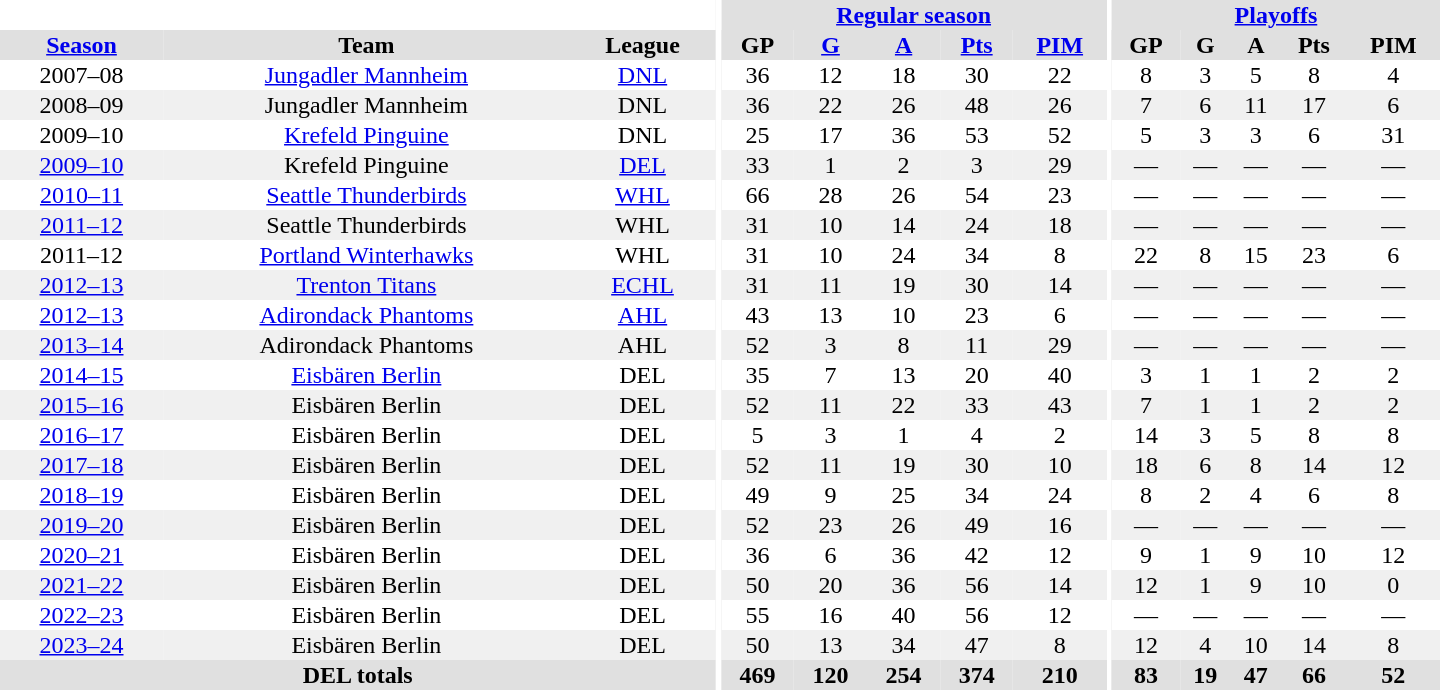<table border="0" cellpadding="1" cellspacing="0" style="text-align:center; width:60em">
<tr bgcolor="#e0e0e0">
<th colspan="3" bgcolor="#ffffff"></th>
<th rowspan="99" bgcolor="#ffffff"></th>
<th colspan="5"><a href='#'>Regular season</a></th>
<th rowspan="99" bgcolor="#ffffff"></th>
<th colspan="5"><a href='#'>Playoffs</a></th>
</tr>
<tr bgcolor="#e0e0e0">
<th><a href='#'>Season</a></th>
<th>Team</th>
<th>League</th>
<th>GP</th>
<th><a href='#'>G</a></th>
<th><a href='#'>A</a></th>
<th><a href='#'>Pts</a></th>
<th><a href='#'>PIM</a></th>
<th>GP</th>
<th>G</th>
<th>A</th>
<th>Pts</th>
<th>PIM</th>
</tr>
<tr>
<td>2007–08</td>
<td><a href='#'>Jungadler Mannheim</a></td>
<td><a href='#'>DNL</a></td>
<td>36</td>
<td>12</td>
<td>18</td>
<td>30</td>
<td>22</td>
<td>8</td>
<td>3</td>
<td>5</td>
<td>8</td>
<td>4</td>
</tr>
<tr bgcolor="#f0f0f0">
<td>2008–09</td>
<td>Jungadler Mannheim</td>
<td>DNL</td>
<td>36</td>
<td>22</td>
<td>26</td>
<td>48</td>
<td>26</td>
<td>7</td>
<td>6</td>
<td>11</td>
<td>17</td>
<td>6</td>
</tr>
<tr>
<td>2009–10</td>
<td><a href='#'>Krefeld Pinguine</a></td>
<td>DNL</td>
<td>25</td>
<td>17</td>
<td>36</td>
<td>53</td>
<td>52</td>
<td>5</td>
<td>3</td>
<td>3</td>
<td>6</td>
<td>31</td>
</tr>
<tr bgcolor="#f0f0f0">
<td><a href='#'>2009–10</a></td>
<td>Krefeld Pinguine</td>
<td><a href='#'>DEL</a></td>
<td>33</td>
<td>1</td>
<td>2</td>
<td>3</td>
<td>29</td>
<td>—</td>
<td>—</td>
<td>—</td>
<td>—</td>
<td>—</td>
</tr>
<tr>
<td><a href='#'>2010–11</a></td>
<td><a href='#'>Seattle Thunderbirds</a></td>
<td><a href='#'>WHL</a></td>
<td>66</td>
<td>28</td>
<td>26</td>
<td>54</td>
<td>23</td>
<td>—</td>
<td>—</td>
<td>—</td>
<td>—</td>
<td>—</td>
</tr>
<tr bgcolor="#f0f0f0">
<td><a href='#'>2011–12</a></td>
<td>Seattle Thunderbirds</td>
<td>WHL</td>
<td>31</td>
<td>10</td>
<td>14</td>
<td>24</td>
<td>18</td>
<td>—</td>
<td>—</td>
<td>—</td>
<td>—</td>
<td>—</td>
</tr>
<tr>
<td>2011–12</td>
<td><a href='#'>Portland Winterhawks</a></td>
<td>WHL</td>
<td>31</td>
<td>10</td>
<td>24</td>
<td>34</td>
<td>8</td>
<td>22</td>
<td>8</td>
<td>15</td>
<td>23</td>
<td>6</td>
</tr>
<tr bgcolor="#f0f0f0">
<td><a href='#'>2012–13</a></td>
<td><a href='#'>Trenton Titans</a></td>
<td><a href='#'>ECHL</a></td>
<td>31</td>
<td>11</td>
<td>19</td>
<td>30</td>
<td>14</td>
<td>—</td>
<td>—</td>
<td>—</td>
<td>—</td>
<td>—</td>
</tr>
<tr>
<td><a href='#'>2012–13</a></td>
<td><a href='#'>Adirondack Phantoms</a></td>
<td><a href='#'>AHL</a></td>
<td>43</td>
<td>13</td>
<td>10</td>
<td>23</td>
<td>6</td>
<td>—</td>
<td>—</td>
<td>—</td>
<td>—</td>
<td>—</td>
</tr>
<tr bgcolor="#f0f0f0">
<td><a href='#'>2013–14</a></td>
<td>Adirondack Phantoms</td>
<td>AHL</td>
<td>52</td>
<td>3</td>
<td>8</td>
<td>11</td>
<td>29</td>
<td>—</td>
<td>—</td>
<td>—</td>
<td>—</td>
<td>—</td>
</tr>
<tr>
<td><a href='#'>2014–15</a></td>
<td><a href='#'>Eisbären Berlin</a></td>
<td>DEL</td>
<td>35</td>
<td>7</td>
<td>13</td>
<td>20</td>
<td>40</td>
<td>3</td>
<td>1</td>
<td>1</td>
<td>2</td>
<td>2</td>
</tr>
<tr bgcolor="#f0f0f0">
<td><a href='#'>2015–16</a></td>
<td>Eisbären Berlin</td>
<td>DEL</td>
<td>52</td>
<td>11</td>
<td>22</td>
<td>33</td>
<td>43</td>
<td>7</td>
<td>1</td>
<td>1</td>
<td>2</td>
<td>2</td>
</tr>
<tr>
<td><a href='#'>2016–17</a></td>
<td>Eisbären Berlin</td>
<td>DEL</td>
<td>5</td>
<td>3</td>
<td>1</td>
<td>4</td>
<td>2</td>
<td>14</td>
<td>3</td>
<td>5</td>
<td>8</td>
<td>8</td>
</tr>
<tr bgcolor="#f0f0f0">
<td><a href='#'>2017–18</a></td>
<td>Eisbären Berlin</td>
<td>DEL</td>
<td>52</td>
<td>11</td>
<td>19</td>
<td>30</td>
<td>10</td>
<td>18</td>
<td>6</td>
<td>8</td>
<td>14</td>
<td>12</td>
</tr>
<tr>
<td><a href='#'>2018–19</a></td>
<td>Eisbären Berlin</td>
<td>DEL</td>
<td>49</td>
<td>9</td>
<td>25</td>
<td>34</td>
<td>24</td>
<td>8</td>
<td>2</td>
<td>4</td>
<td>6</td>
<td>8</td>
</tr>
<tr bgcolor="#f0f0f0">
<td><a href='#'>2019–20</a></td>
<td>Eisbären Berlin</td>
<td>DEL</td>
<td>52</td>
<td>23</td>
<td>26</td>
<td>49</td>
<td>16</td>
<td>—</td>
<td>—</td>
<td>—</td>
<td>—</td>
<td>—</td>
</tr>
<tr>
<td><a href='#'>2020–21</a></td>
<td>Eisbären Berlin</td>
<td>DEL</td>
<td>36</td>
<td>6</td>
<td>36</td>
<td>42</td>
<td>12</td>
<td>9</td>
<td>1</td>
<td>9</td>
<td>10</td>
<td>12</td>
</tr>
<tr bgcolor="#f0f0f0">
<td><a href='#'>2021–22</a></td>
<td>Eisbären Berlin</td>
<td>DEL</td>
<td>50</td>
<td>20</td>
<td>36</td>
<td>56</td>
<td>14</td>
<td>12</td>
<td>1</td>
<td>9</td>
<td>10</td>
<td>0</td>
</tr>
<tr>
<td><a href='#'>2022–23</a></td>
<td>Eisbären Berlin</td>
<td>DEL</td>
<td>55</td>
<td>16</td>
<td>40</td>
<td>56</td>
<td>12</td>
<td>—</td>
<td>—</td>
<td>—</td>
<td>—</td>
<td>—</td>
</tr>
<tr bgcolor="#f0f0f0">
<td><a href='#'>2023–24</a></td>
<td>Eisbären Berlin</td>
<td>DEL</td>
<td>50</td>
<td>13</td>
<td>34</td>
<td>47</td>
<td>8</td>
<td>12</td>
<td>4</td>
<td>10</td>
<td>14</td>
<td>8</td>
</tr>
<tr bgcolor="#e0e0e0">
<th colspan="3">DEL totals</th>
<th>469</th>
<th>120</th>
<th>254</th>
<th>374</th>
<th>210</th>
<th>83</th>
<th>19</th>
<th>47</th>
<th>66</th>
<th>52</th>
</tr>
</table>
